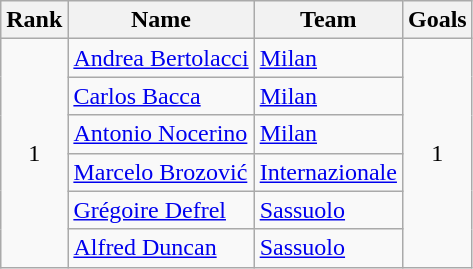<table class="wikitable" style="text-align: center;">
<tr>
<th>Rank</th>
<th>Name</th>
<th>Team</th>
<th>Goals</th>
</tr>
<tr>
<td rowspan=6>1</td>
<td align="left"> <a href='#'>Andrea Bertolacci</a></td>
<td align="left"> <a href='#'>Milan</a></td>
<td rowspan="6">1</td>
</tr>
<tr>
<td align="left"> <a href='#'>Carlos Bacca</a></td>
<td align="left"> <a href='#'>Milan</a></td>
</tr>
<tr>
<td align="left"> <a href='#'>Antonio Nocerino</a></td>
<td align="left"> <a href='#'>Milan</a></td>
</tr>
<tr>
<td align="left"> <a href='#'>Marcelo Brozović</a></td>
<td align="left"> <a href='#'>Internazionale</a></td>
</tr>
<tr>
<td align="left"> <a href='#'>Grégoire Defrel</a></td>
<td align="left"> <a href='#'>Sassuolo</a></td>
</tr>
<tr>
<td align="left"> <a href='#'>Alfred Duncan</a></td>
<td align="left"> <a href='#'>Sassuolo</a></td>
</tr>
</table>
